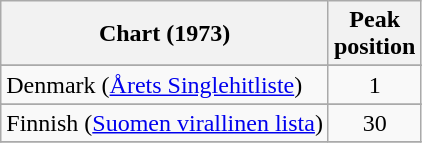<table class="wikitable">
<tr>
<th>Chart (1973)</th>
<th align="center">Peak<br>position</th>
</tr>
<tr>
</tr>
<tr>
<td>Denmark (<a href='#'>Årets Singlehitliste</a>)</td>
<td align="center">1</td>
</tr>
<tr>
</tr>
<tr>
<td>Finnish (<a href='#'>Suomen virallinen lista</a>)</td>
<td align="center">30</td>
</tr>
<tr>
</tr>
</table>
